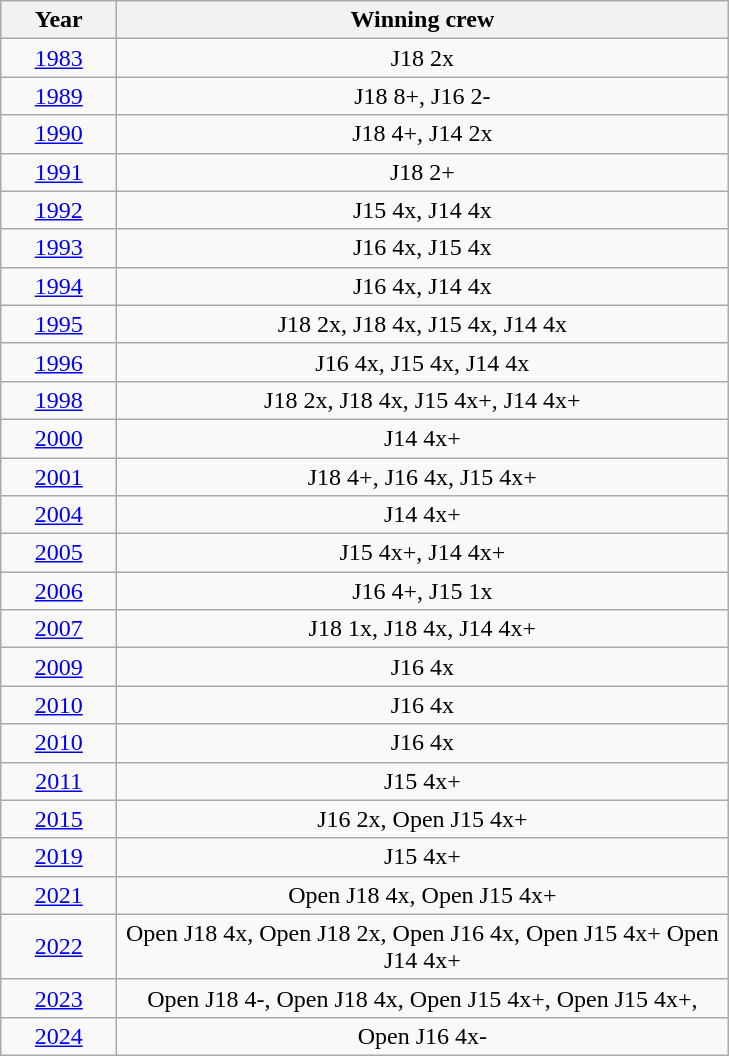<table class="wikitable" style="text-align:center">
<tr>
<th width=70>Year</th>
<th width=400>Winning crew</th>
</tr>
<tr>
<td><a href='#'>1983</a></td>
<td>J18 2x</td>
</tr>
<tr>
<td><a href='#'>1989</a></td>
<td>J18 8+, J16 2-</td>
</tr>
<tr>
<td><a href='#'>1990</a></td>
<td>J18 4+, J14 2x </td>
</tr>
<tr>
<td><a href='#'>1991</a></td>
<td>J18 2+</td>
</tr>
<tr>
<td><a href='#'>1992</a></td>
<td>J15 4x, J14 4x </td>
</tr>
<tr>
<td><a href='#'>1993</a></td>
<td>J16 4x, J15 4x </td>
</tr>
<tr>
<td><a href='#'>1994</a></td>
<td>J16 4x, J14 4x</td>
</tr>
<tr>
<td><a href='#'>1995</a></td>
<td>J18 2x, J18 4x, J15 4x, J14 4x</td>
</tr>
<tr>
<td><a href='#'>1996</a></td>
<td>J16 4x, J15 4x, J14 4x</td>
</tr>
<tr>
<td><a href='#'>1998</a></td>
<td>J18 2x, J18 4x, J15 4x+, J14 4x+</td>
</tr>
<tr>
<td><a href='#'>2000</a></td>
<td>J14 4x+ </td>
</tr>
<tr>
<td><a href='#'>2001</a></td>
<td>J18 4+, J16 4x, J15 4x+</td>
</tr>
<tr>
<td><a href='#'>2004</a></td>
<td>J14 4x+</td>
</tr>
<tr>
<td><a href='#'>2005</a></td>
<td>J15 4x+, J14 4x+</td>
</tr>
<tr>
<td><a href='#'>2006</a></td>
<td>J16 4+, J15 1x</td>
</tr>
<tr>
<td><a href='#'>2007</a></td>
<td>J18 1x, J18 4x, J14 4x+</td>
</tr>
<tr>
<td><a href='#'>2009</a></td>
<td>J16 4x</td>
</tr>
<tr>
<td><a href='#'>2010</a></td>
<td>J16 4x </td>
</tr>
<tr>
<td><a href='#'>2010</a></td>
<td>J16 4x </td>
</tr>
<tr>
<td><a href='#'>2011</a></td>
<td>J15 4x+ </td>
</tr>
<tr>
<td><a href='#'>2015</a></td>
<td>J16 2x, Open J15 4x+ </td>
</tr>
<tr>
<td><a href='#'>2019</a></td>
<td>J15 4x+ </td>
</tr>
<tr>
<td><a href='#'>2021</a></td>
<td>Open J18 4x, Open J15 4x+ </td>
</tr>
<tr>
<td><a href='#'>2022</a></td>
<td>Open J18 4x, Open J18 2x, Open J16 4x, Open J15 4x+ Open J14 4x+</td>
</tr>
<tr>
<td><a href='#'>2023</a></td>
<td>Open J18 4-, Open J18 4x, Open J15 4x+, Open J15 4x+,</td>
</tr>
<tr>
<td><a href='#'>2024</a></td>
<td>Open J16 4x-</td>
</tr>
</table>
